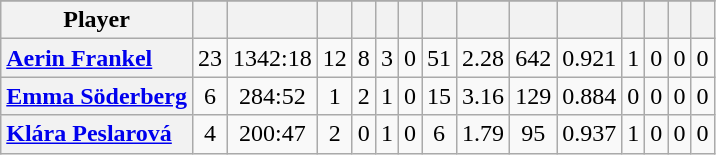<table class="wikitable sortable" style="text-align:center">
<tr>
</tr>
<tr>
<th scope="col">Player</th>
<th scope="col"></th>
<th scope="col"></th>
<th scope="col"></th>
<th scope="col"></th>
<th scope="col"></th>
<th scope="col"></th>
<th scope="col"></th>
<th scope="col"></th>
<th scope="col"></th>
<th scope="col"></th>
<th scope="col"></th>
<th scope="col"></th>
<th scope="col"></th>
<th scope="col"></th>
</tr>
<tr>
<th scope="row" style="text-align:left;"><a href='#'>Aerin Frankel</a></th>
<td>23</td>
<td>1342:18</td>
<td>12</td>
<td>8</td>
<td>3</td>
<td>0</td>
<td>51</td>
<td>2.28</td>
<td>642</td>
<td>0.921</td>
<td>1</td>
<td>0</td>
<td>0</td>
<td>0</td>
</tr>
<tr>
<th scope="row" style="text-align:left;"><a href='#'>Emma Söderberg</a></th>
<td>6</td>
<td>284:52</td>
<td>1</td>
<td>2</td>
<td>1</td>
<td>0</td>
<td>15</td>
<td>3.16</td>
<td>129</td>
<td>0.884</td>
<td>0</td>
<td>0</td>
<td>0</td>
<td>0</td>
</tr>
<tr>
<th scope="row" style="text-align:left;"><a href='#'>Klára Peslarová</a></th>
<td>4</td>
<td>200:47</td>
<td>2</td>
<td>0</td>
<td>1</td>
<td>0</td>
<td>6</td>
<td>1.79</td>
<td>95</td>
<td>0.937</td>
<td>1</td>
<td>0</td>
<td>0</td>
<td>0</td>
</tr>
</table>
